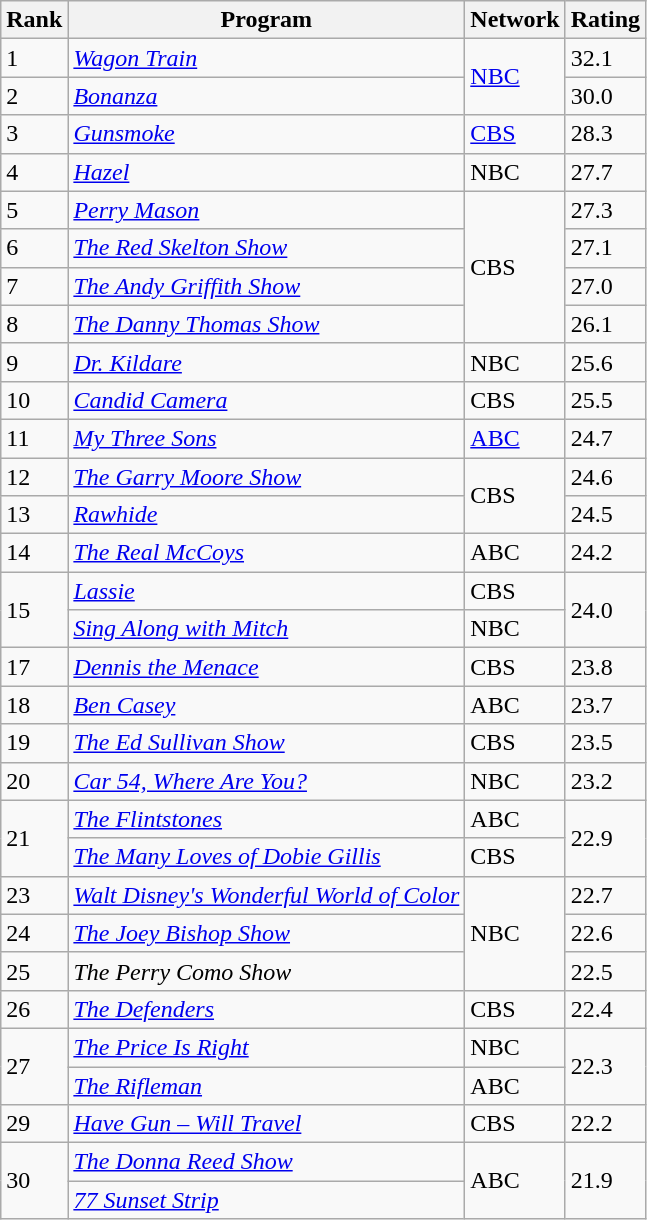<table class="wikitable">
<tr>
<th>Rank</th>
<th>Program</th>
<th>Network</th>
<th>Rating</th>
</tr>
<tr>
<td>1</td>
<td><em><a href='#'>Wagon Train</a></em></td>
<td rowspan="2"><a href='#'>NBC</a></td>
<td>32.1</td>
</tr>
<tr>
<td>2</td>
<td><em><a href='#'>Bonanza</a></em></td>
<td>30.0</td>
</tr>
<tr>
<td>3</td>
<td><em><a href='#'>Gunsmoke</a></em></td>
<td><a href='#'>CBS</a></td>
<td>28.3</td>
</tr>
<tr>
<td>4</td>
<td><em><a href='#'>Hazel</a></em></td>
<td>NBC</td>
<td>27.7</td>
</tr>
<tr>
<td>5</td>
<td><em><a href='#'>Perry Mason</a></em></td>
<td rowspan="4">CBS</td>
<td>27.3</td>
</tr>
<tr>
<td>6</td>
<td><em><a href='#'>The Red Skelton Show</a></em></td>
<td>27.1</td>
</tr>
<tr>
<td>7</td>
<td><em><a href='#'>The Andy Griffith Show</a></em></td>
<td>27.0</td>
</tr>
<tr>
<td>8</td>
<td><em><a href='#'>The Danny Thomas Show</a></em></td>
<td>26.1</td>
</tr>
<tr>
<td>9</td>
<td><em><a href='#'>Dr. Kildare</a></em></td>
<td>NBC</td>
<td>25.6</td>
</tr>
<tr>
<td>10</td>
<td><em><a href='#'>Candid Camera</a></em></td>
<td>CBS</td>
<td>25.5</td>
</tr>
<tr>
<td>11</td>
<td><em><a href='#'>My Three Sons</a></em></td>
<td><a href='#'>ABC</a></td>
<td>24.7</td>
</tr>
<tr>
<td>12</td>
<td><em><a href='#'>The Garry Moore Show</a></em></td>
<td rowspan="2">CBS</td>
<td>24.6</td>
</tr>
<tr>
<td>13</td>
<td><em><a href='#'>Rawhide</a></em></td>
<td>24.5</td>
</tr>
<tr>
<td>14</td>
<td><em><a href='#'>The Real McCoys</a></em></td>
<td>ABC</td>
<td>24.2</td>
</tr>
<tr>
<td rowspan="2">15</td>
<td><em><a href='#'>Lassie</a></em></td>
<td>CBS</td>
<td rowspan="2">24.0</td>
</tr>
<tr>
<td><em><a href='#'>Sing Along with Mitch</a></em></td>
<td>NBC</td>
</tr>
<tr>
<td>17</td>
<td><em><a href='#'>Dennis the Menace</a></em></td>
<td>CBS</td>
<td>23.8</td>
</tr>
<tr>
<td>18</td>
<td><em><a href='#'>Ben Casey</a></em></td>
<td>ABC</td>
<td>23.7</td>
</tr>
<tr>
<td>19</td>
<td><em><a href='#'>The Ed Sullivan Show</a></em></td>
<td>CBS</td>
<td>23.5</td>
</tr>
<tr>
<td>20</td>
<td><em><a href='#'>Car 54, Where Are You?</a></em></td>
<td>NBC</td>
<td>23.2</td>
</tr>
<tr>
<td rowspan="2">21</td>
<td><em><a href='#'>The Flintstones</a></em></td>
<td>ABC</td>
<td rowspan="2">22.9</td>
</tr>
<tr>
<td><em><a href='#'>The Many Loves of Dobie Gillis</a></em></td>
<td>CBS</td>
</tr>
<tr>
<td>23</td>
<td><em><a href='#'>Walt Disney's Wonderful World of Color</a></em></td>
<td rowspan="3">NBC</td>
<td>22.7</td>
</tr>
<tr>
<td>24</td>
<td><em><a href='#'>The Joey Bishop Show</a></em></td>
<td>22.6</td>
</tr>
<tr>
<td>25</td>
<td><em>The Perry Como Show</em></td>
<td>22.5</td>
</tr>
<tr>
<td>26</td>
<td><em><a href='#'>The Defenders</a></em></td>
<td>CBS</td>
<td>22.4</td>
</tr>
<tr>
<td rowspan="2">27</td>
<td><em><a href='#'>The Price Is Right</a></em></td>
<td>NBC</td>
<td rowspan="2">22.3</td>
</tr>
<tr>
<td><em><a href='#'>The Rifleman</a></em></td>
<td>ABC</td>
</tr>
<tr>
<td>29</td>
<td><em><a href='#'>Have Gun – Will Travel</a></em></td>
<td>CBS</td>
<td>22.2</td>
</tr>
<tr>
<td rowspan="2">30</td>
<td><em><a href='#'>The Donna Reed Show</a></em></td>
<td rowspan="2">ABC</td>
<td rowspan="2">21.9</td>
</tr>
<tr>
<td><em><a href='#'>77 Sunset Strip</a></em></td>
</tr>
</table>
